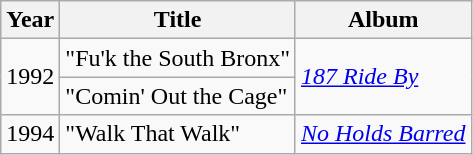<table class="wikitable">
<tr>
<th>Year</th>
<th>Title</th>
<th>Album</th>
</tr>
<tr>
<td rowspan="2">1992</td>
<td>"Fu'k the South Bronx"</td>
<td rowspan="2"><em><a href='#'>187 Ride By</a></em></td>
</tr>
<tr>
<td>"Comin' Out the Cage"</td>
</tr>
<tr>
<td>1994</td>
<td>"Walk That Walk"</td>
<td><em><a href='#'>No Holds Barred</a></em></td>
</tr>
</table>
